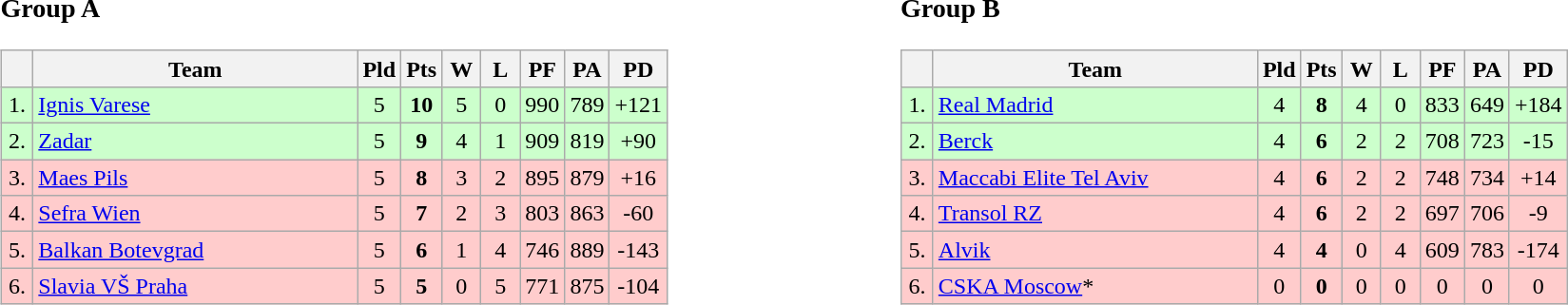<table>
<tr>
<td style="vertical-align:top; width:33%;"><br><h3>Group A</h3><table class="wikitable" style="text-align:center">
<tr>
<th width=15></th>
<th width=220>Team</th>
<th width=20>Pld</th>
<th width=20>Pts</th>
<th width=20>W</th>
<th width=20>L</th>
<th width=20>PF</th>
<th width=20>PA</th>
<th width=20>PD</th>
</tr>
<tr style="background: #ccffcc;">
<td>1.</td>
<td align=left> <a href='#'>Ignis Varese</a></td>
<td>5</td>
<td><strong>10</strong></td>
<td>5</td>
<td>0</td>
<td>990</td>
<td>789</td>
<td>+121</td>
</tr>
<tr style="background: #ccffcc;">
<td>2.</td>
<td align=left> <a href='#'>Zadar</a></td>
<td>5</td>
<td><strong>9</strong></td>
<td>4</td>
<td>1</td>
<td>909</td>
<td>819</td>
<td>+90</td>
</tr>
<tr style="background: #ffcccc;">
<td>3.</td>
<td align=left> <a href='#'>Maes Pils</a></td>
<td>5</td>
<td><strong>8</strong></td>
<td>3</td>
<td>2</td>
<td>895</td>
<td>879</td>
<td>+16</td>
</tr>
<tr style="background: #ffcccc;">
<td>4.</td>
<td align=left> <a href='#'>Sefra Wien</a></td>
<td>5</td>
<td><strong>7</strong></td>
<td>2</td>
<td>3</td>
<td>803</td>
<td>863</td>
<td>-60</td>
</tr>
<tr style="background: #ffcccc;">
<td>5.</td>
<td align=left> <a href='#'>Balkan Botevgrad</a></td>
<td>5</td>
<td><strong>6</strong></td>
<td>1</td>
<td>4</td>
<td>746</td>
<td>889</td>
<td>-143</td>
</tr>
<tr style="background: #ffcccc;">
<td>6.</td>
<td align=left> <a href='#'>Slavia VŠ Praha</a></td>
<td>5</td>
<td><strong>5</strong></td>
<td>0</td>
<td>5</td>
<td>771</td>
<td>875</td>
<td>-104</td>
</tr>
</table>
</td>
<td style="vertical-align:top; width:33%;"><br><h3>Group B</h3><table class="wikitable" style="text-align:center">
<tr>
<th width=15></th>
<th width=220>Team</th>
<th width=20>Pld</th>
<th width=20>Pts</th>
<th width=20>W</th>
<th width=20>L</th>
<th width=20>PF</th>
<th width=20>PA</th>
<th width=20>PD</th>
</tr>
<tr style="background: #ccffcc;">
<td>1.</td>
<td align=left> <a href='#'>Real Madrid</a></td>
<td>4</td>
<td><strong>8</strong></td>
<td>4</td>
<td>0</td>
<td>833</td>
<td>649</td>
<td>+184</td>
</tr>
<tr style="background: #ccffcc;">
<td>2.</td>
<td align=left> <a href='#'>Berck</a></td>
<td>4</td>
<td><strong>6</strong></td>
<td>2</td>
<td>2</td>
<td>708</td>
<td>723</td>
<td>-15</td>
</tr>
<tr style="background: #ffcccc;">
<td>3.</td>
<td align=left> <a href='#'>Maccabi Elite Tel Aviv</a></td>
<td>4</td>
<td><strong>6</strong></td>
<td>2</td>
<td>2</td>
<td>748</td>
<td>734</td>
<td>+14</td>
</tr>
<tr style="background: #ffcccc;">
<td>4.</td>
<td align=left> <a href='#'>Transol RZ</a></td>
<td>4</td>
<td><strong>6</strong></td>
<td>2</td>
<td>2</td>
<td>697</td>
<td>706</td>
<td>-9</td>
</tr>
<tr style="background: #ffcccc;">
<td>5.</td>
<td align=left> <a href='#'>Alvik</a></td>
<td>4</td>
<td><strong>4</strong></td>
<td>0</td>
<td>4</td>
<td>609</td>
<td>783</td>
<td>-174</td>
</tr>
<tr style="background: #ffcccc;">
<td>6.</td>
<td align=left> <a href='#'>CSKA Moscow</a>*</td>
<td>0</td>
<td><strong>0</strong></td>
<td>0</td>
<td>0</td>
<td>0</td>
<td>0</td>
<td>0</td>
</tr>
</table>
</td>
</tr>
</table>
